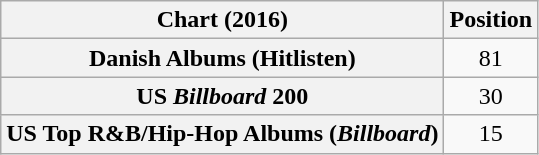<table class="wikitable sortable plainrowheaders" style="text-align:center">
<tr>
<th scope="col">Chart (2016)</th>
<th scope="col">Position</th>
</tr>
<tr>
<th scope="row">Danish Albums (Hitlisten)</th>
<td>81</td>
</tr>
<tr>
<th scope="row">US <em>Billboard</em> 200</th>
<td>30</td>
</tr>
<tr>
<th scope="row">US Top R&B/Hip-Hop Albums (<em>Billboard</em>)</th>
<td>15</td>
</tr>
</table>
